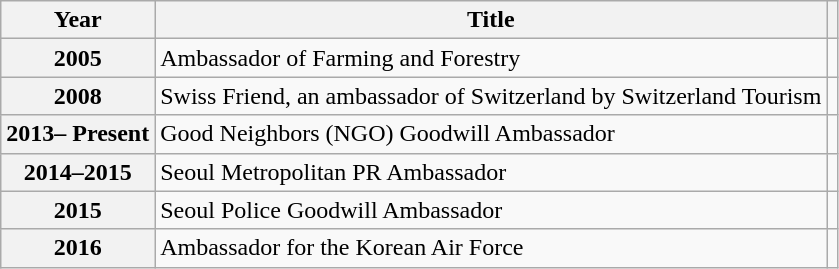<table class="wikitable plainrowheaders sortable">
<tr>
<th scope="col">Year</th>
<th scope="col">Title</th>
<th scope="col" class="unsortable"></th>
</tr>
<tr>
<th scope="row">2005</th>
<td>Ambassador of Farming and Forestry</td>
<td></td>
</tr>
<tr>
<th scope="row">2008</th>
<td>Swiss Friend, an ambassador of Switzerland by Switzerland Tourism</td>
<td></td>
</tr>
<tr>
<th scope="row">2013– Present</th>
<td>Good Neighbors (NGO) Goodwill Ambassador</td>
<td></td>
</tr>
<tr>
<th scope="row">2014–2015</th>
<td>Seoul Metropolitan PR Ambassador</td>
<td></td>
</tr>
<tr>
<th scope="row">2015</th>
<td>Seoul Police Goodwill Ambassador</td>
<td></td>
</tr>
<tr>
<th scope="row">2016</th>
<td>Ambassador for the Korean Air Force</td>
<td></td>
</tr>
</table>
